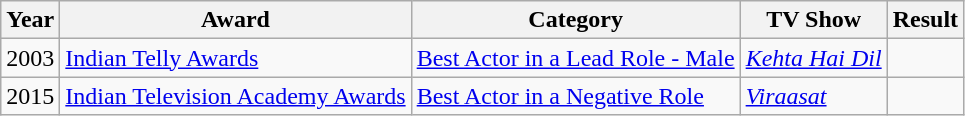<table class="wikitable">
<tr>
<th>Year</th>
<th>Award</th>
<th>Category</th>
<th>TV Show</th>
<th>Result</th>
</tr>
<tr>
<td>2003</td>
<td><a href='#'>Indian Telly Awards</a></td>
<td><a href='#'>Best Actor in a Lead Role - Male</a></td>
<td><em><a href='#'>Kehta Hai Dil</a></em></td>
<td></td>
</tr>
<tr>
<td>2015</td>
<td><a href='#'>Indian Television Academy Awards</a></td>
<td><a href='#'>Best Actor in a Negative Role</a></td>
<td><em><a href='#'>Viraasat</a></em></td>
<td></td>
</tr>
</table>
